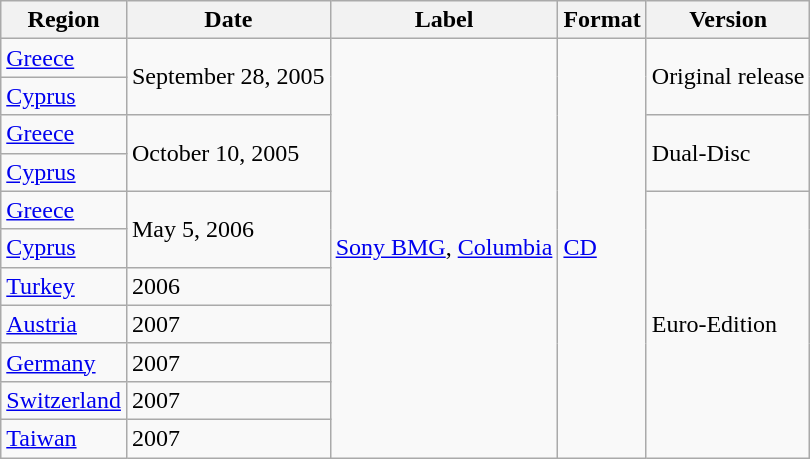<table class="sortable wikitable">
<tr>
<th>Region</th>
<th>Date</th>
<th>Label</th>
<th>Format</th>
<th>Version</th>
</tr>
<tr>
<td><a href='#'>Greece</a></td>
<td rowspan="2">September 28, 2005</td>
<td rowspan="11"><a href='#'>Sony BMG</a>, <a href='#'>Columbia</a></td>
<td rowspan="11"><a href='#'>CD</a></td>
<td rowspan="2">Original release</td>
</tr>
<tr>
<td><a href='#'>Cyprus</a></td>
</tr>
<tr>
<td><a href='#'>Greece</a></td>
<td rowspan="2">October 10, 2005</td>
<td rowspan="2">Dual-Disc</td>
</tr>
<tr>
<td><a href='#'>Cyprus</a></td>
</tr>
<tr>
<td><a href='#'>Greece</a></td>
<td rowspan="2">May 5, 2006</td>
<td rowspan="7">Euro-Edition</td>
</tr>
<tr>
<td><a href='#'>Cyprus</a></td>
</tr>
<tr>
<td><a href='#'>Turkey</a></td>
<td>2006</td>
</tr>
<tr>
<td><a href='#'>Austria</a></td>
<td>2007</td>
</tr>
<tr>
<td><a href='#'>Germany</a></td>
<td>2007</td>
</tr>
<tr>
<td><a href='#'>Switzerland</a></td>
<td>2007</td>
</tr>
<tr>
<td><a href='#'>Taiwan</a></td>
<td>2007</td>
</tr>
</table>
